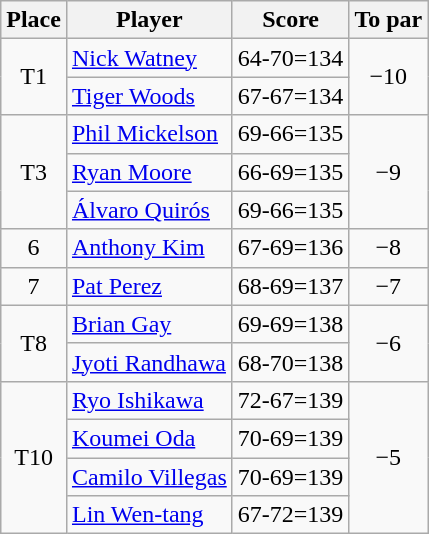<table class="wikitable">
<tr>
<th>Place</th>
<th>Player</th>
<th>Score</th>
<th>To par</th>
</tr>
<tr>
<td rowspan="2" align=center>T1</td>
<td> <a href='#'>Nick Watney</a></td>
<td align=center>64-70=134</td>
<td rowspan="2" align=center>−10</td>
</tr>
<tr>
<td> <a href='#'>Tiger Woods</a></td>
<td align=center>67-67=134</td>
</tr>
<tr>
<td rowspan="3" align=center>T3</td>
<td> <a href='#'>Phil Mickelson</a></td>
<td align=center>69-66=135</td>
<td rowspan="3" align=center>−9</td>
</tr>
<tr>
<td> <a href='#'>Ryan Moore</a></td>
<td align=center>66-69=135</td>
</tr>
<tr>
<td> <a href='#'>Álvaro Quirós</a></td>
<td align=center>69-66=135</td>
</tr>
<tr>
<td align=center>6</td>
<td> <a href='#'>Anthony Kim</a></td>
<td align=center>67-69=136</td>
<td align=center>−8</td>
</tr>
<tr>
<td align=center>7</td>
<td> <a href='#'>Pat Perez</a></td>
<td align=center>68-69=137</td>
<td align=center>−7</td>
</tr>
<tr>
<td rowspan="2" align=center>T8</td>
<td> <a href='#'>Brian Gay</a></td>
<td align=center>69-69=138</td>
<td rowspan="2" align=center>−6</td>
</tr>
<tr>
<td> <a href='#'>Jyoti Randhawa</a></td>
<td align=center>68-70=138</td>
</tr>
<tr>
<td rowspan="4" align=center>T10</td>
<td> <a href='#'>Ryo Ishikawa</a></td>
<td align=center>72-67=139</td>
<td rowspan="4" align=center>−5</td>
</tr>
<tr>
<td> <a href='#'>Koumei Oda</a></td>
<td align=center>70-69=139</td>
</tr>
<tr>
<td> <a href='#'>Camilo Villegas</a></td>
<td align=center>70-69=139</td>
</tr>
<tr>
<td> <a href='#'>Lin Wen-tang</a></td>
<td align=center>67-72=139</td>
</tr>
</table>
